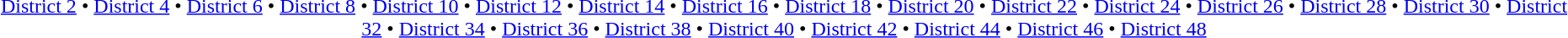<table id=toc class=toc summary=Contents>
<tr>
<td align=center><br><a href='#'>District 2</a> • <a href='#'>District 4</a> • <a href='#'>District 6</a> • <a href='#'>District 8</a> • <a href='#'>District 10</a> • <a href='#'>District 12</a> • <a href='#'>District 14</a> • <a href='#'>District 16</a> • <a href='#'>District 18</a> • <a href='#'>District 20</a> • <a href='#'>District 22</a> • <a href='#'>District 24</a> • <a href='#'>District 26</a> • <a href='#'>District 28</a> • <a href='#'>District 30</a> • <a href='#'>District 32</a> • <a href='#'>District 34</a> • <a href='#'>District 36</a> • <a href='#'>District 38</a> • <a href='#'>District 40</a> • <a href='#'>District 42</a> • <a href='#'>District 44</a> • <a href='#'>District 46</a> • <a href='#'>District 48</a></td>
</tr>
</table>
